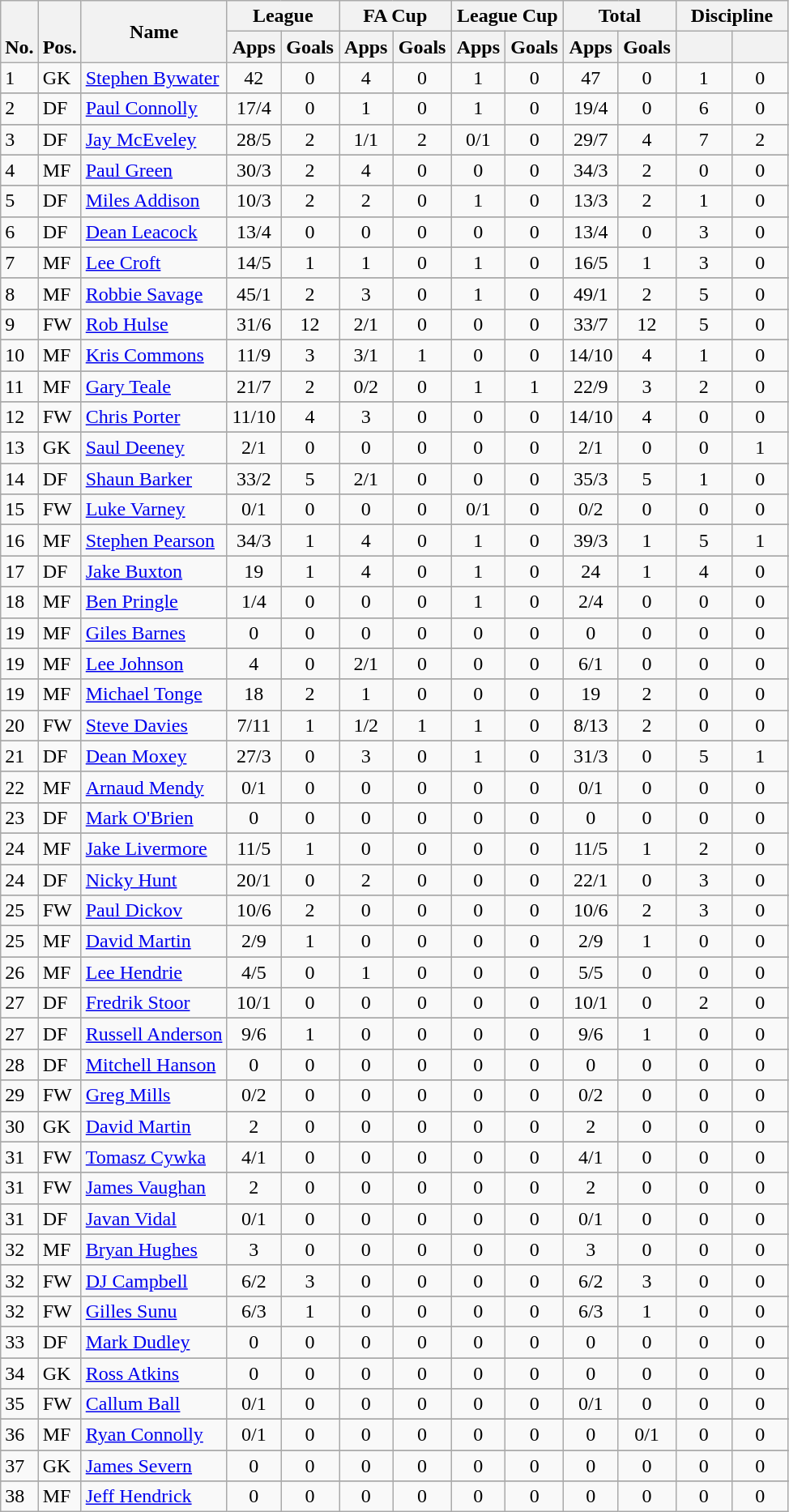<table class="wikitable" style="text-align:center">
<tr>
<th rowspan="2" valign="bottom">No.</th>
<th rowspan="2" valign="bottom">Pos.</th>
<th rowspan="2">Name</th>
<th colspan="2" width="85">League</th>
<th colspan="2" width="85">FA Cup</th>
<th colspan="2" width="85">League Cup</th>
<th colspan="2" width="85">Total</th>
<th colspan="2" width="85">Discipline</th>
</tr>
<tr>
<th>Apps</th>
<th>Goals</th>
<th>Apps</th>
<th>Goals</th>
<th>Apps</th>
<th>Goals</th>
<th>Apps</th>
<th>Goals</th>
<th></th>
<th></th>
</tr>
<tr>
<td align="left">1</td>
<td align="left">GK</td>
<td align="left"><a href='#'>Stephen Bywater</a></td>
<td>42</td>
<td>0</td>
<td>4</td>
<td>0</td>
<td>1</td>
<td>0</td>
<td>47</td>
<td>0</td>
<td>1</td>
<td>0</td>
</tr>
<tr>
</tr>
<tr>
<td align="left">2</td>
<td align="left">DF</td>
<td align="left"><a href='#'>Paul Connolly</a></td>
<td>17/4</td>
<td>0</td>
<td>1</td>
<td>0</td>
<td>1</td>
<td>0</td>
<td>19/4</td>
<td>0</td>
<td>6</td>
<td>0</td>
</tr>
<tr>
</tr>
<tr>
<td align="left">3</td>
<td align="left">DF</td>
<td align="left"><a href='#'>Jay McEveley</a></td>
<td>28/5</td>
<td>2</td>
<td>1/1</td>
<td>2</td>
<td>0/1</td>
<td>0</td>
<td>29/7</td>
<td>4</td>
<td>7</td>
<td>2</td>
</tr>
<tr>
</tr>
<tr>
<td align="left">4</td>
<td align="left">MF</td>
<td align="left"><a href='#'>Paul Green</a></td>
<td>30/3</td>
<td>2</td>
<td>4</td>
<td>0</td>
<td>0</td>
<td>0</td>
<td>34/3</td>
<td>2</td>
<td>0</td>
<td>0</td>
</tr>
<tr>
</tr>
<tr>
<td align="left">5</td>
<td align="left">DF</td>
<td align="left"><a href='#'>Miles Addison</a></td>
<td>10/3</td>
<td>2</td>
<td>2</td>
<td>0</td>
<td>1</td>
<td>0</td>
<td>13/3</td>
<td>2</td>
<td>1</td>
<td>0</td>
</tr>
<tr>
</tr>
<tr>
<td align="left">6</td>
<td align="left">DF</td>
<td align="left"><a href='#'>Dean Leacock</a></td>
<td>13/4</td>
<td>0</td>
<td>0</td>
<td>0</td>
<td>0</td>
<td>0</td>
<td>13/4</td>
<td>0</td>
<td>3</td>
<td>0</td>
</tr>
<tr>
</tr>
<tr>
<td align="left">7</td>
<td align="left">MF</td>
<td align="left"><a href='#'>Lee Croft</a></td>
<td>14/5</td>
<td>1</td>
<td>1</td>
<td>0</td>
<td>1</td>
<td>0</td>
<td>16/5</td>
<td>1</td>
<td>3</td>
<td>0</td>
</tr>
<tr>
</tr>
<tr>
<td align="left">8</td>
<td align="left">MF</td>
<td align="left"><a href='#'>Robbie Savage</a></td>
<td>45/1</td>
<td>2</td>
<td>3</td>
<td>0</td>
<td>1</td>
<td>0</td>
<td>49/1</td>
<td>2</td>
<td>5</td>
<td>0</td>
</tr>
<tr>
</tr>
<tr>
<td align="left">9</td>
<td align="left">FW</td>
<td align="left"><a href='#'>Rob Hulse</a></td>
<td>31/6</td>
<td>12</td>
<td>2/1</td>
<td>0</td>
<td>0</td>
<td>0</td>
<td>33/7</td>
<td>12</td>
<td>5</td>
<td>0</td>
</tr>
<tr>
</tr>
<tr>
<td align="left">10</td>
<td align="left">MF</td>
<td align="left"><a href='#'>Kris Commons</a></td>
<td>11/9</td>
<td>3</td>
<td>3/1</td>
<td>1</td>
<td>0</td>
<td>0</td>
<td>14/10</td>
<td>4</td>
<td>1</td>
<td>0</td>
</tr>
<tr>
</tr>
<tr>
<td align="left">11</td>
<td align="left">MF</td>
<td align="left"><a href='#'>Gary Teale</a></td>
<td>21/7</td>
<td>2</td>
<td>0/2</td>
<td>0</td>
<td>1</td>
<td>1</td>
<td>22/9</td>
<td>3</td>
<td>2</td>
<td>0</td>
</tr>
<tr>
</tr>
<tr>
<td align="left">12</td>
<td align="left">FW</td>
<td align="left"><a href='#'>Chris Porter</a></td>
<td>11/10</td>
<td>4</td>
<td>3</td>
<td>0</td>
<td>0</td>
<td>0</td>
<td>14/10</td>
<td>4</td>
<td>0</td>
<td>0</td>
</tr>
<tr>
</tr>
<tr>
<td align="left">13</td>
<td align="left">GK</td>
<td align="left"><a href='#'>Saul Deeney</a></td>
<td>2/1</td>
<td>0</td>
<td>0</td>
<td>0</td>
<td>0</td>
<td>0</td>
<td>2/1</td>
<td>0</td>
<td>0</td>
<td>1</td>
</tr>
<tr>
</tr>
<tr>
<td align="left">14</td>
<td align="left">DF</td>
<td align="left"><a href='#'>Shaun Barker</a></td>
<td>33/2</td>
<td>5</td>
<td>2/1</td>
<td>0</td>
<td>0</td>
<td>0</td>
<td>35/3</td>
<td>5</td>
<td>1</td>
<td>0</td>
</tr>
<tr>
</tr>
<tr>
<td align="left">15</td>
<td align="left">FW</td>
<td align="left"><a href='#'>Luke Varney</a></td>
<td>0/1</td>
<td>0</td>
<td>0</td>
<td>0</td>
<td>0/1</td>
<td>0</td>
<td>0/2</td>
<td>0</td>
<td>0</td>
<td>0</td>
</tr>
<tr>
</tr>
<tr>
<td align="left">16</td>
<td align="left">MF</td>
<td align="left"><a href='#'>Stephen Pearson</a></td>
<td>34/3</td>
<td>1</td>
<td>4</td>
<td>0</td>
<td>1</td>
<td>0</td>
<td>39/3</td>
<td>1</td>
<td>5</td>
<td>1</td>
</tr>
<tr>
</tr>
<tr>
<td align="left">17</td>
<td align="left">DF</td>
<td align="left"><a href='#'>Jake Buxton</a></td>
<td>19</td>
<td>1</td>
<td>4</td>
<td>0</td>
<td>1</td>
<td>0</td>
<td>24</td>
<td>1</td>
<td>4</td>
<td>0</td>
</tr>
<tr>
</tr>
<tr>
<td align="left">18</td>
<td align="left">MF</td>
<td align="left"><a href='#'>Ben Pringle</a></td>
<td>1/4</td>
<td>0</td>
<td>0</td>
<td>0</td>
<td>1</td>
<td>0</td>
<td>2/4</td>
<td>0</td>
<td>0</td>
<td>0</td>
</tr>
<tr>
</tr>
<tr>
<td align="left">19</td>
<td align="left">MF</td>
<td align="left"><a href='#'>Giles Barnes</a></td>
<td>0</td>
<td>0</td>
<td>0</td>
<td>0</td>
<td>0</td>
<td>0</td>
<td>0</td>
<td>0</td>
<td>0</td>
<td>0</td>
</tr>
<tr>
</tr>
<tr>
<td align="left">19</td>
<td align="left">MF</td>
<td align="left"><a href='#'>Lee Johnson</a></td>
<td>4</td>
<td>0</td>
<td>2/1</td>
<td>0</td>
<td>0</td>
<td>0</td>
<td>6/1</td>
<td>0</td>
<td>0</td>
<td>0</td>
</tr>
<tr>
</tr>
<tr>
<td align="left">19</td>
<td align="left">MF</td>
<td align="left"><a href='#'>Michael Tonge</a></td>
<td>18</td>
<td>2</td>
<td>1</td>
<td>0</td>
<td>0</td>
<td>0</td>
<td>19</td>
<td>2</td>
<td>0</td>
<td>0</td>
</tr>
<tr>
</tr>
<tr>
<td align="left">20</td>
<td align="left">FW</td>
<td align="left"><a href='#'>Steve Davies</a></td>
<td>7/11</td>
<td>1</td>
<td>1/2</td>
<td>1</td>
<td>1</td>
<td>0</td>
<td>8/13</td>
<td>2</td>
<td>0</td>
<td>0</td>
</tr>
<tr>
</tr>
<tr>
<td align="left">21</td>
<td align="left">DF</td>
<td align="left"><a href='#'>Dean Moxey</a></td>
<td>27/3</td>
<td>0</td>
<td>3</td>
<td>0</td>
<td>1</td>
<td>0</td>
<td>31/3</td>
<td>0</td>
<td>5</td>
<td>1</td>
</tr>
<tr>
</tr>
<tr>
<td align="left">22</td>
<td align="left">MF</td>
<td align="left"><a href='#'>Arnaud Mendy</a></td>
<td>0/1</td>
<td>0</td>
<td>0</td>
<td>0</td>
<td>0</td>
<td>0</td>
<td>0/1</td>
<td>0</td>
<td>0</td>
<td>0</td>
</tr>
<tr>
</tr>
<tr>
<td align="left">23</td>
<td align="left">DF</td>
<td align="left"><a href='#'>Mark O'Brien</a></td>
<td>0</td>
<td>0</td>
<td>0</td>
<td>0</td>
<td>0</td>
<td>0</td>
<td>0</td>
<td>0</td>
<td>0</td>
<td>0</td>
</tr>
<tr>
</tr>
<tr>
<td align="left">24</td>
<td align="left">MF</td>
<td align="left"><a href='#'>Jake Livermore</a></td>
<td>11/5</td>
<td>1</td>
<td>0</td>
<td>0</td>
<td>0</td>
<td>0</td>
<td>11/5</td>
<td>1</td>
<td>2</td>
<td>0</td>
</tr>
<tr>
</tr>
<tr>
<td align="left">24</td>
<td align="left">DF</td>
<td align="left"><a href='#'>Nicky Hunt</a></td>
<td>20/1</td>
<td>0</td>
<td>2</td>
<td>0</td>
<td>0</td>
<td>0</td>
<td>22/1</td>
<td>0</td>
<td>3</td>
<td>0</td>
</tr>
<tr>
</tr>
<tr>
<td align="left">25</td>
<td align="left">FW</td>
<td align="left"><a href='#'>Paul Dickov</a></td>
<td>10/6</td>
<td>2</td>
<td>0</td>
<td>0</td>
<td>0</td>
<td>0</td>
<td>10/6</td>
<td>2</td>
<td>3</td>
<td>0</td>
</tr>
<tr>
</tr>
<tr>
<td align="left">25</td>
<td align="left">MF</td>
<td align="left"><a href='#'>David Martin</a></td>
<td>2/9</td>
<td>1</td>
<td>0</td>
<td>0</td>
<td>0</td>
<td>0</td>
<td>2/9</td>
<td>1</td>
<td>0</td>
<td>0</td>
</tr>
<tr>
</tr>
<tr>
<td align="left">26</td>
<td align="left">MF</td>
<td align="left"><a href='#'>Lee Hendrie</a></td>
<td>4/5</td>
<td>0</td>
<td>1</td>
<td>0</td>
<td>0</td>
<td>0</td>
<td>5/5</td>
<td>0</td>
<td>0</td>
<td>0</td>
</tr>
<tr>
</tr>
<tr>
<td align="left">27</td>
<td align="left">DF</td>
<td align="left"><a href='#'>Fredrik Stoor</a></td>
<td>10/1</td>
<td>0</td>
<td>0</td>
<td>0</td>
<td>0</td>
<td>0</td>
<td>10/1</td>
<td>0</td>
<td>2</td>
<td>0</td>
</tr>
<tr>
</tr>
<tr>
<td align="left">27</td>
<td align="left">DF</td>
<td align="left"><a href='#'>Russell Anderson</a></td>
<td>9/6</td>
<td>1</td>
<td>0</td>
<td>0</td>
<td>0</td>
<td>0</td>
<td>9/6</td>
<td>1</td>
<td>0</td>
<td>0</td>
</tr>
<tr>
</tr>
<tr>
<td align="left">28</td>
<td align="left">DF</td>
<td align="left"><a href='#'>Mitchell Hanson</a></td>
<td>0</td>
<td>0</td>
<td>0</td>
<td>0</td>
<td>0</td>
<td>0</td>
<td>0</td>
<td>0</td>
<td>0</td>
<td>0</td>
</tr>
<tr>
</tr>
<tr>
<td align="left">29</td>
<td align="left">FW</td>
<td align="left"><a href='#'>Greg Mills</a></td>
<td>0/2</td>
<td>0</td>
<td>0</td>
<td>0</td>
<td>0</td>
<td>0</td>
<td>0/2</td>
<td>0</td>
<td>0</td>
<td>0</td>
</tr>
<tr>
</tr>
<tr>
<td align="left">30</td>
<td align="left">GK</td>
<td align="left"><a href='#'>David Martin</a></td>
<td>2</td>
<td>0</td>
<td>0</td>
<td>0</td>
<td>0</td>
<td>0</td>
<td>2</td>
<td>0</td>
<td>0</td>
<td>0</td>
</tr>
<tr>
</tr>
<tr>
<td align="left">31</td>
<td align="left">FW</td>
<td align="left"><a href='#'>Tomasz Cywka</a></td>
<td>4/1</td>
<td>0</td>
<td>0</td>
<td>0</td>
<td>0</td>
<td>0</td>
<td>4/1</td>
<td>0</td>
<td>0</td>
<td>0</td>
</tr>
<tr>
</tr>
<tr>
<td align="left">31</td>
<td align="left">FW</td>
<td align="left"><a href='#'>James Vaughan</a></td>
<td>2</td>
<td>0</td>
<td>0</td>
<td>0</td>
<td>0</td>
<td>0</td>
<td>2</td>
<td>0</td>
<td>0</td>
<td>0</td>
</tr>
<tr>
</tr>
<tr>
<td align="left">31</td>
<td align="left">DF</td>
<td align="left"><a href='#'>Javan Vidal</a></td>
<td>0/1</td>
<td>0</td>
<td>0</td>
<td>0</td>
<td>0</td>
<td>0</td>
<td>0/1</td>
<td>0</td>
<td>0</td>
<td>0</td>
</tr>
<tr>
</tr>
<tr>
<td align="left">32</td>
<td align="left">MF</td>
<td align="left"><a href='#'>Bryan Hughes</a></td>
<td>3</td>
<td>0</td>
<td>0</td>
<td>0</td>
<td>0</td>
<td>0</td>
<td>3</td>
<td>0</td>
<td>0</td>
<td>0</td>
</tr>
<tr>
</tr>
<tr>
<td align="left">32</td>
<td align="left">FW</td>
<td align="left"><a href='#'>DJ Campbell</a></td>
<td>6/2</td>
<td>3</td>
<td>0</td>
<td>0</td>
<td>0</td>
<td>0</td>
<td>6/2</td>
<td>3</td>
<td>0</td>
<td>0</td>
</tr>
<tr>
</tr>
<tr>
<td align="left">32</td>
<td align="left">FW</td>
<td align="left"><a href='#'>Gilles Sunu</a></td>
<td>6/3</td>
<td>1</td>
<td>0</td>
<td>0</td>
<td>0</td>
<td>0</td>
<td>6/3</td>
<td>1</td>
<td>0</td>
<td>0</td>
</tr>
<tr>
</tr>
<tr>
<td align="left">33</td>
<td align="left">DF</td>
<td align="left"><a href='#'>Mark Dudley</a></td>
<td>0</td>
<td>0</td>
<td>0</td>
<td>0</td>
<td>0</td>
<td>0</td>
<td>0</td>
<td>0</td>
<td>0</td>
<td>0</td>
</tr>
<tr>
</tr>
<tr>
<td align="left">34</td>
<td align="left">GK</td>
<td align="left"><a href='#'>Ross Atkins</a></td>
<td>0</td>
<td>0</td>
<td>0</td>
<td>0</td>
<td>0</td>
<td>0</td>
<td>0</td>
<td>0</td>
<td>0</td>
<td>0</td>
</tr>
<tr>
</tr>
<tr>
<td align="left">35</td>
<td align="left">FW</td>
<td align="left"><a href='#'>Callum Ball</a></td>
<td>0/1</td>
<td>0</td>
<td>0</td>
<td>0</td>
<td>0</td>
<td>0</td>
<td>0/1</td>
<td>0</td>
<td>0</td>
<td>0</td>
</tr>
<tr>
</tr>
<tr>
<td align="left">36</td>
<td align="left">MF</td>
<td align="left"><a href='#'>Ryan Connolly</a></td>
<td>0/1</td>
<td>0</td>
<td>0</td>
<td>0</td>
<td>0</td>
<td>0</td>
<td>0</td>
<td>0/1</td>
<td>0</td>
<td>0</td>
</tr>
<tr>
</tr>
<tr>
<td align="left">37</td>
<td align="left">GK</td>
<td align="left"><a href='#'>James Severn</a></td>
<td>0</td>
<td>0</td>
<td>0</td>
<td>0</td>
<td>0</td>
<td>0</td>
<td>0</td>
<td>0</td>
<td>0</td>
<td>0</td>
</tr>
<tr>
</tr>
<tr>
<td align="left">38</td>
<td align="left">MF</td>
<td align="left"><a href='#'>Jeff Hendrick</a></td>
<td>0</td>
<td>0</td>
<td>0</td>
<td>0</td>
<td>0</td>
<td>0</td>
<td>0</td>
<td>0</td>
<td>0</td>
<td>0</td>
</tr>
</table>
